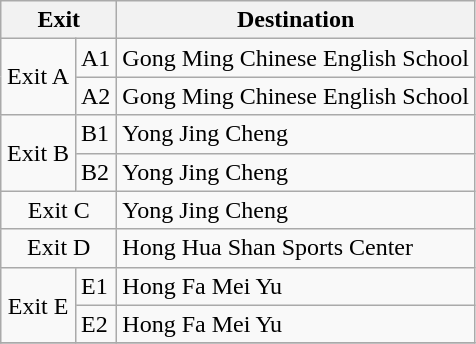<table class="wikitable">
<tr>
<th style="width:70px" colspan="2">Exit</th>
<th>Destination</th>
</tr>
<tr>
<td align="center" rowspan="2">Exit A</td>
<td>A1</td>
<td>Gong Ming Chinese English School</td>
</tr>
<tr>
<td>A2</td>
<td>Gong Ming Chinese English School</td>
</tr>
<tr>
<td align="center" rowspan="2">Exit B</td>
<td>B1</td>
<td>Yong Jing Cheng</td>
</tr>
<tr>
<td>B2</td>
<td>Yong Jing Cheng</td>
</tr>
<tr>
<td align="center" colspan="2">Exit C</td>
<td>Yong Jing Cheng</td>
</tr>
<tr>
<td align="center" colspan="2">Exit D</td>
<td>Hong Hua Shan Sports Center</td>
</tr>
<tr>
<td align="center" rowspan="2">Exit E</td>
<td>E1</td>
<td>Hong Fa Mei Yu</td>
</tr>
<tr>
<td>E2</td>
<td>Hong Fa Mei Yu</td>
</tr>
<tr>
</tr>
</table>
